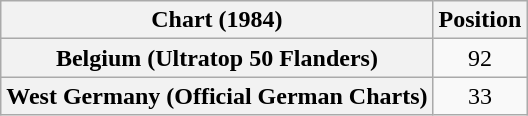<table class="wikitable plainrowheaders" style="text-align:center">
<tr>
<th scope="col">Chart (1984)</th>
<th scope="col">Position</th>
</tr>
<tr>
<th scope="row">Belgium (Ultratop 50 Flanders)</th>
<td>92</td>
</tr>
<tr>
<th scope="row">West Germany (Official German Charts)</th>
<td>33</td>
</tr>
</table>
